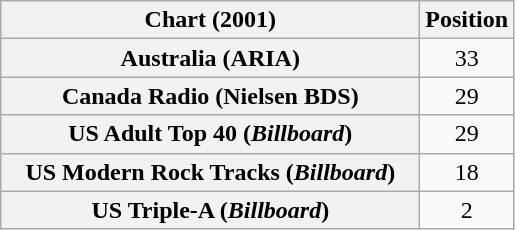<table class="wikitable sortable plainrowheaders" style="text-align:center">
<tr>
<th scope="col" style="width:17em;">Chart (2001)</th>
<th scope="col">Position</th>
</tr>
<tr>
<th scope="row">Australia (ARIA)</th>
<td>33</td>
</tr>
<tr>
<th scope="row">Canada Radio (Nielsen BDS)</th>
<td>29</td>
</tr>
<tr>
<th scope="row">US Adult Top 40 (<em>Billboard</em>)</th>
<td>29</td>
</tr>
<tr>
<th scope="row">US Modern Rock Tracks (<em>Billboard</em>)</th>
<td>18</td>
</tr>
<tr>
<th scope="row">US Triple-A (<em>Billboard</em>)</th>
<td>2</td>
</tr>
</table>
